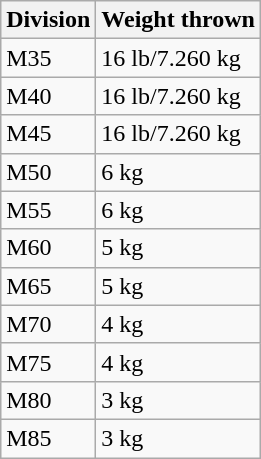<table class="wikitable">
<tr>
<th>Division</th>
<th>Weight thrown</th>
</tr>
<tr>
<td>M35</td>
<td>16 lb/7.260 kg</td>
</tr>
<tr>
<td>M40</td>
<td>16 lb/7.260 kg</td>
</tr>
<tr>
<td>M45</td>
<td>16 lb/7.260 kg</td>
</tr>
<tr>
<td>M50</td>
<td>6 kg</td>
</tr>
<tr>
<td>M55</td>
<td>6 kg</td>
</tr>
<tr>
<td>M60</td>
<td>5 kg</td>
</tr>
<tr>
<td>M65</td>
<td>5 kg</td>
</tr>
<tr>
<td>M70</td>
<td>4 kg</td>
</tr>
<tr>
<td>M75</td>
<td>4 kg</td>
</tr>
<tr>
<td>M80</td>
<td>3 kg</td>
</tr>
<tr>
<td>M85</td>
<td>3 kg</td>
</tr>
</table>
